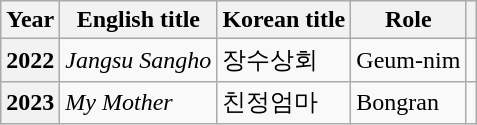<table class="wikitable sortable plainrowheaders">
<tr>
<th scope="col">Year</th>
<th scope="col">English title</th>
<th scope="col">Korean title</th>
<th scope="col">Role</th>
<th scope="col" class="unsortable"></th>
</tr>
<tr>
<th scope="row">2022</th>
<td><em>Jangsu Sangho</em></td>
<td>장수상회</td>
<td>Geum-nim</td>
<td></td>
</tr>
<tr>
<th scope="row">2023</th>
<td><em>My Mother</em></td>
<td>친정엄마</td>
<td>Bongran</td>
<td></td>
</tr>
</table>
